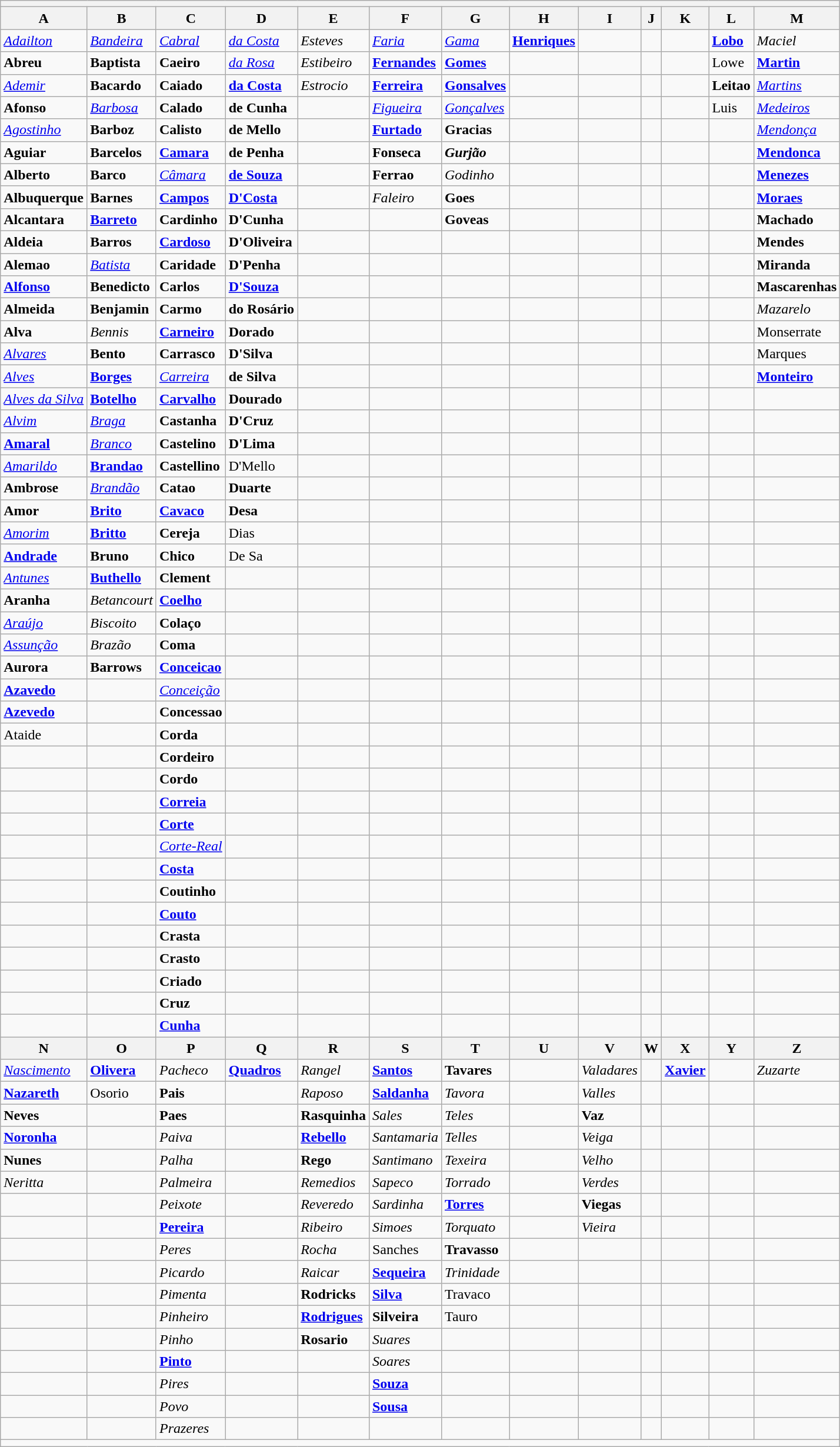<table class="wikitable">
<tr>
<th colspan="13" style="font-weight:bold"></th>
</tr>
<tr>
<th>A</th>
<th>B</th>
<th>C</th>
<th>D</th>
<th>E</th>
<th>F</th>
<th>G</th>
<th>H</th>
<th>I</th>
<th>J</th>
<th>K</th>
<th>L</th>
<th>M</th>
</tr>
<tr>
<td><em><a href='#'>Adailton</a></em></td>
<td><em><a href='#'>Bandeira</a></em></td>
<td><em><a href='#'>Cabral</a></em></td>
<td><em><a href='#'>da Costa</a></em></td>
<td><em>Esteves</em></td>
<td><em><a href='#'>Faria</a></em></td>
<td><em><a href='#'>Gama</a></em></td>
<td><strong><a href='#'>Henriques</a></strong></td>
<td></td>
<td></td>
<td></td>
<td><strong><a href='#'>Lobo</a></strong></td>
<td><em>Maciel</em></td>
</tr>
<tr>
<td><strong>Abreu</strong></td>
<td><strong>Baptista</strong></td>
<td><strong>Caeiro</strong></td>
<td><em><a href='#'>da Rosa</a></em></td>
<td><em>Estibeiro</em></td>
<td><strong><a href='#'>Fernandes</a></strong></td>
<td><strong><a href='#'>Gomes</a></strong></td>
<td></td>
<td></td>
<td></td>
<td></td>
<td>Lowe</td>
<td><strong><a href='#'>Martin</a></strong></td>
</tr>
<tr>
<td><em><a href='#'>Ademir</a></em></td>
<td><strong>Bacardo</strong></td>
<td><strong>Caiado</strong></td>
<td><strong><a href='#'>da Costa</a></strong></td>
<td><em>Estrocio</em></td>
<td><strong><a href='#'>Ferreira</a></strong></td>
<td><strong><a href='#'>Gonsalves</a></strong></td>
<td></td>
<td></td>
<td></td>
<td></td>
<td><strong>Leitao</strong></td>
<td><em><a href='#'>Martins</a></em></td>
</tr>
<tr>
<td><strong>Afonso</strong></td>
<td><em><a href='#'>Barbosa</a></em></td>
<td><strong>Calado</strong></td>
<td><strong>de Cunha</strong></td>
<td></td>
<td><em><a href='#'>Figueira</a></em></td>
<td><em><a href='#'>Gonçalves</a></em></td>
<td></td>
<td></td>
<td></td>
<td></td>
<td>Luis</td>
<td><em><a href='#'>Medeiros</a></em></td>
</tr>
<tr>
<td><em><a href='#'>Agostinho</a></em></td>
<td><strong>Barboz</strong></td>
<td><strong>Calisto</strong></td>
<td><strong>de Mello</strong></td>
<td></td>
<td><strong><a href='#'>Furtado</a></strong></td>
<td><strong>Gracias</strong></td>
<td></td>
<td></td>
<td></td>
<td></td>
<td></td>
<td><em><a href='#'>Mendonça</a></em></td>
</tr>
<tr>
<td><strong>Aguiar</strong></td>
<td><strong>Barcelos</strong></td>
<td><strong><a href='#'>Camara</a></strong></td>
<td><strong>de Penha</strong></td>
<td></td>
<td><strong>Fonseca</strong></td>
<td><strong><em>Gurjão</em></strong></td>
<td></td>
<td></td>
<td></td>
<td></td>
<td></td>
<td><strong><a href='#'>Mendonca</a></strong></td>
</tr>
<tr>
<td><strong>Alberto</strong></td>
<td><strong>Barco</strong></td>
<td><em><a href='#'>Câmara</a></em></td>
<td><strong><a href='#'>de Souza</a></strong></td>
<td></td>
<td><strong>Ferrao</strong></td>
<td><em>Godinho</em></td>
<td></td>
<td></td>
<td></td>
<td></td>
<td></td>
<td><strong><a href='#'>Menezes</a></strong></td>
</tr>
<tr>
<td><strong>Albuquerque</strong></td>
<td><strong>Barnes</strong></td>
<td><strong><a href='#'>Campos</a></strong></td>
<td><strong><a href='#'>D'Costa</a></strong></td>
<td></td>
<td><em>Faleiro</em></td>
<td><strong>Goes</strong></td>
<td></td>
<td></td>
<td></td>
<td></td>
<td></td>
<td><strong><a href='#'>Moraes</a></strong></td>
</tr>
<tr>
<td><strong>Alcantara</strong></td>
<td><strong><a href='#'>Barreto</a></strong></td>
<td><strong>Cardinho</strong></td>
<td><strong>D'Cunha</strong></td>
<td></td>
<td></td>
<td><strong>Goveas</strong></td>
<td></td>
<td></td>
<td></td>
<td></td>
<td></td>
<td><strong>Machado</strong></td>
</tr>
<tr>
<td><strong>Aldeia</strong></td>
<td><strong>Barros</strong></td>
<td><strong><a href='#'>Cardoso</a></strong></td>
<td><strong>D'Oliveira</strong></td>
<td></td>
<td></td>
<td></td>
<td></td>
<td></td>
<td></td>
<td></td>
<td></td>
<td><strong>Mendes</strong></td>
</tr>
<tr>
<td><strong>Alemao</strong></td>
<td><em><a href='#'>Batista</a></em></td>
<td><strong>Caridade</strong></td>
<td><strong>D'Penha</strong></td>
<td></td>
<td></td>
<td></td>
<td></td>
<td></td>
<td></td>
<td></td>
<td></td>
<td><strong>Miranda</strong></td>
</tr>
<tr>
<td><strong><a href='#'>Alfonso</a></strong></td>
<td><strong>Benedicto</strong></td>
<td><strong>Carlos</strong></td>
<td><strong><a href='#'>D'Souza</a></strong></td>
<td></td>
<td></td>
<td></td>
<td></td>
<td></td>
<td></td>
<td></td>
<td></td>
<td><strong>Mascarenhas</strong></td>
</tr>
<tr>
<td><strong>Almeida</strong></td>
<td><strong>Benjamin</strong></td>
<td><strong>Carmo</strong></td>
<td><strong>do Rosário</strong></td>
<td></td>
<td></td>
<td></td>
<td></td>
<td></td>
<td></td>
<td></td>
<td></td>
<td><em>Mazarelo</em></td>
</tr>
<tr>
<td><strong>Alva</strong></td>
<td><em>Bennis</em></td>
<td><strong><a href='#'>Carneiro</a></strong></td>
<td><strong>Dorado</strong></td>
<td></td>
<td></td>
<td></td>
<td></td>
<td></td>
<td></td>
<td></td>
<td></td>
<td>Monserrate</td>
</tr>
<tr>
<td><em><a href='#'>Alvares</a></em></td>
<td><strong>Bento</strong></td>
<td><strong>Carrasco</strong></td>
<td><strong>D'Silva</strong></td>
<td></td>
<td></td>
<td></td>
<td></td>
<td></td>
<td></td>
<td></td>
<td></td>
<td>Marques</td>
</tr>
<tr>
<td><em><a href='#'>Alves</a></em></td>
<td><strong><a href='#'>Borges</a></strong></td>
<td><em><a href='#'>Carreira</a></em></td>
<td><strong>de Silva</strong></td>
<td></td>
<td></td>
<td></td>
<td></td>
<td></td>
<td></td>
<td></td>
<td></td>
<td><strong><a href='#'>Monteiro</a></strong></td>
</tr>
<tr>
<td><em><a href='#'>Alves da Silva</a></em></td>
<td><strong><a href='#'>Botelho</a></strong></td>
<td><strong><a href='#'>Carvalho</a></strong></td>
<td><strong>Dourado</strong></td>
<td></td>
<td></td>
<td></td>
<td></td>
<td></td>
<td></td>
<td></td>
<td></td>
<td></td>
</tr>
<tr>
<td><em><a href='#'>Alvim</a></em></td>
<td><em><a href='#'>Braga</a></em></td>
<td><strong>Castanha</strong></td>
<td><strong>D'Cruz</strong></td>
<td></td>
<td></td>
<td></td>
<td></td>
<td></td>
<td></td>
<td></td>
<td></td>
<td></td>
</tr>
<tr>
<td><strong><a href='#'>Amaral</a></strong></td>
<td><em><a href='#'>Branco</a></em></td>
<td><strong>Castelino</strong></td>
<td><strong>D'Lima</strong></td>
<td></td>
<td></td>
<td></td>
<td></td>
<td></td>
<td></td>
<td></td>
<td></td>
<td></td>
</tr>
<tr>
<td><em><a href='#'>Amarildo</a></em></td>
<td><strong><a href='#'>Brandao</a></strong></td>
<td><strong>Castellino</strong></td>
<td>D'Mello</td>
<td></td>
<td></td>
<td></td>
<td></td>
<td></td>
<td></td>
<td></td>
<td></td>
<td></td>
</tr>
<tr>
<td><strong>Ambrose</strong></td>
<td><em><a href='#'>Brandão</a></em></td>
<td><strong>Catao</strong></td>
<td><strong>Duarte</strong></td>
<td></td>
<td></td>
<td></td>
<td></td>
<td></td>
<td></td>
<td></td>
<td></td>
<td></td>
</tr>
<tr>
<td><strong>Amor</strong></td>
<td><strong><a href='#'>Brito</a></strong></td>
<td><strong><a href='#'>Cavaco</a></strong></td>
<td><strong>Desa</strong></td>
<td></td>
<td></td>
<td></td>
<td></td>
<td></td>
<td></td>
<td></td>
<td></td>
<td></td>
</tr>
<tr>
<td><em><a href='#'>Amorim</a></em></td>
<td><strong><a href='#'>Britto</a></strong></td>
<td><strong>Cereja</strong></td>
<td>Dias</td>
<td></td>
<td></td>
<td></td>
<td></td>
<td></td>
<td></td>
<td></td>
<td></td>
<td></td>
</tr>
<tr>
<td><strong><a href='#'>Andrade</a></strong></td>
<td><strong>Bruno</strong></td>
<td><strong>Chico</strong></td>
<td>De Sa</td>
<td></td>
<td></td>
<td></td>
<td></td>
<td></td>
<td></td>
<td></td>
<td></td>
<td></td>
</tr>
<tr>
<td><em><a href='#'>Antunes</a></em></td>
<td><strong><a href='#'>Buthello</a></strong></td>
<td><strong>Clement</strong></td>
<td></td>
<td></td>
<td></td>
<td></td>
<td></td>
<td></td>
<td></td>
<td></td>
<td></td>
<td></td>
</tr>
<tr>
<td><strong>Aranha</strong></td>
<td><em>Betancourt</em></td>
<td><strong><a href='#'>Coelho</a></strong></td>
<td></td>
<td></td>
<td></td>
<td></td>
<td></td>
<td></td>
<td></td>
<td></td>
<td></td>
<td></td>
</tr>
<tr>
<td><em><a href='#'>Araújo</a></em></td>
<td><em>Biscoito</em></td>
<td><strong>Colaço</strong></td>
<td></td>
<td></td>
<td></td>
<td></td>
<td></td>
<td></td>
<td></td>
<td></td>
<td></td>
<td></td>
</tr>
<tr>
<td><em><a href='#'>Assunção</a></em></td>
<td><em>Brazão</em></td>
<td><strong>Coma</strong></td>
<td></td>
<td></td>
<td></td>
<td></td>
<td></td>
<td></td>
<td></td>
<td></td>
<td></td>
<td></td>
</tr>
<tr>
<td><strong>Aurora</strong></td>
<td><strong>Barrows</strong></td>
<td><strong><a href='#'>Conceicao</a></strong></td>
<td></td>
<td></td>
<td></td>
<td></td>
<td></td>
<td></td>
<td></td>
<td></td>
<td></td>
<td></td>
</tr>
<tr>
<td><strong><a href='#'>Azavedo</a></strong></td>
<td></td>
<td><em><a href='#'>Conceição</a></em></td>
<td></td>
<td></td>
<td></td>
<td></td>
<td></td>
<td></td>
<td></td>
<td></td>
<td></td>
<td></td>
</tr>
<tr>
<td><strong><a href='#'>Azevedo</a></strong></td>
<td></td>
<td><strong>Concessao</strong></td>
<td></td>
<td></td>
<td></td>
<td></td>
<td></td>
<td></td>
<td></td>
<td></td>
<td></td>
<td></td>
</tr>
<tr>
<td>Ataide</td>
<td></td>
<td><strong>Corda</strong></td>
<td></td>
<td></td>
<td></td>
<td></td>
<td></td>
<td></td>
<td></td>
<td></td>
<td></td>
<td></td>
</tr>
<tr>
<td></td>
<td></td>
<td><strong>Cordeiro</strong></td>
<td></td>
<td></td>
<td></td>
<td></td>
<td></td>
<td></td>
<td></td>
<td></td>
<td></td>
<td></td>
</tr>
<tr>
<td></td>
<td></td>
<td><strong>Cordo</strong></td>
<td></td>
<td></td>
<td></td>
<td></td>
<td></td>
<td></td>
<td></td>
<td></td>
<td></td>
<td></td>
</tr>
<tr>
<td></td>
<td></td>
<td><strong><a href='#'>Correia</a></strong></td>
<td></td>
<td></td>
<td></td>
<td></td>
<td></td>
<td></td>
<td></td>
<td></td>
<td></td>
<td></td>
</tr>
<tr>
<td></td>
<td></td>
<td><strong><a href='#'>Corte</a></strong></td>
<td></td>
<td></td>
<td></td>
<td></td>
<td></td>
<td></td>
<td></td>
<td></td>
<td></td>
<td></td>
</tr>
<tr>
<td></td>
<td></td>
<td><em><a href='#'>Corte-Real</a></em></td>
<td></td>
<td></td>
<td></td>
<td></td>
<td></td>
<td></td>
<td></td>
<td></td>
<td></td>
<td></td>
</tr>
<tr>
<td></td>
<td></td>
<td><strong><a href='#'>Costa</a></strong></td>
<td></td>
<td></td>
<td></td>
<td></td>
<td></td>
<td></td>
<td></td>
<td></td>
<td></td>
<td></td>
</tr>
<tr>
<td></td>
<td></td>
<td><strong>Coutinho</strong></td>
<td></td>
<td></td>
<td></td>
<td></td>
<td></td>
<td></td>
<td></td>
<td></td>
<td></td>
<td></td>
</tr>
<tr>
<td></td>
<td></td>
<td><strong><a href='#'>Couto</a></strong></td>
<td></td>
<td></td>
<td></td>
<td></td>
<td></td>
<td></td>
<td></td>
<td></td>
<td></td>
<td></td>
</tr>
<tr>
<td></td>
<td></td>
<td><strong>Crasta</strong></td>
<td></td>
<td></td>
<td></td>
<td></td>
<td></td>
<td></td>
<td></td>
<td></td>
<td></td>
<td></td>
</tr>
<tr>
<td></td>
<td></td>
<td><strong>Crasto</strong></td>
<td></td>
<td></td>
<td></td>
<td></td>
<td></td>
<td></td>
<td></td>
<td></td>
<td></td>
<td></td>
</tr>
<tr>
<td></td>
<td></td>
<td><strong>Criado</strong></td>
<td></td>
<td></td>
<td></td>
<td></td>
<td></td>
<td></td>
<td></td>
<td></td>
<td></td>
<td></td>
</tr>
<tr>
<td></td>
<td></td>
<td><strong>Cruz</strong></td>
<td></td>
<td></td>
<td></td>
<td></td>
<td></td>
<td></td>
<td></td>
<td></td>
<td></td>
<td></td>
</tr>
<tr>
<td></td>
<td></td>
<td><strong><a href='#'>Cunha</a></strong></td>
<td></td>
<td></td>
<td></td>
<td></td>
<td></td>
<td></td>
<td></td>
<td></td>
<td></td>
<td></td>
</tr>
<tr>
<th>N</th>
<th>O</th>
<th>P</th>
<th>Q</th>
<th>R</th>
<th>S</th>
<th>T</th>
<th>U</th>
<th>V</th>
<th>W</th>
<th>X</th>
<th>Y</th>
<th>Z</th>
</tr>
<tr>
<td><em><a href='#'>Nascimento</a></em></td>
<td><strong><a href='#'>Olivera</a></strong></td>
<td><em>Pacheco</em></td>
<td><strong><a href='#'>Quadros</a></strong></td>
<td><em>Rangel</em></td>
<td><strong><a href='#'>Santos</a></strong></td>
<td><strong>Tavares</strong></td>
<td></td>
<td><em>Valadares</em></td>
<td></td>
<td><strong><a href='#'>Xavier</a></strong></td>
<td></td>
<td><em>Zuzarte</em></td>
</tr>
<tr>
<td><strong><a href='#'>Nazareth</a></strong></td>
<td>Osorio</td>
<td><strong>Pais</strong></td>
<td></td>
<td><em>Raposo</em></td>
<td><strong><a href='#'>Saldanha</a></strong></td>
<td><em>Tavora</em></td>
<td></td>
<td><em>Valles</em></td>
<td></td>
<td></td>
<td></td>
<td></td>
</tr>
<tr>
<td><strong>Neves</strong></td>
<td></td>
<td><strong>Paes</strong></td>
<td></td>
<td><strong>Rasquinha</strong></td>
<td><em>Sales</em></td>
<td><em>Teles</em></td>
<td></td>
<td><strong>Vaz</strong></td>
<td></td>
<td></td>
<td></td>
<td></td>
</tr>
<tr>
<td><strong><a href='#'>Noronha</a></strong></td>
<td></td>
<td><em>Paiva</em></td>
<td></td>
<td><strong><a href='#'>Rebello</a></strong></td>
<td><em>Santamaria</em></td>
<td><em>Telles</em></td>
<td></td>
<td><em>Veiga</em></td>
<td></td>
<td></td>
<td></td>
<td></td>
</tr>
<tr>
<td><strong>Nunes</strong></td>
<td></td>
<td><em>Palha</em></td>
<td></td>
<td><strong>Rego</strong></td>
<td><em>Santimano</em></td>
<td><em>Texeira</em></td>
<td></td>
<td><em>Velho</em></td>
<td></td>
<td></td>
<td></td>
<td></td>
</tr>
<tr>
<td><em>Neritta</em></td>
<td></td>
<td><em>Palmeira</em></td>
<td></td>
<td><em>Remedios</em></td>
<td><em>Sapeco</em></td>
<td><em>Torrado</em></td>
<td></td>
<td><em>Verdes</em></td>
<td></td>
<td></td>
<td></td>
<td></td>
</tr>
<tr>
<td></td>
<td></td>
<td><em>Peixote</em></td>
<td></td>
<td><em>Reveredo</em></td>
<td><em>Sardinha</em></td>
<td><strong><a href='#'>Torres</a></strong></td>
<td></td>
<td><strong>Viegas</strong></td>
<td></td>
<td></td>
<td></td>
<td></td>
</tr>
<tr>
<td></td>
<td></td>
<td><strong><a href='#'>Pereira</a></strong></td>
<td></td>
<td><em>Ribeiro</em></td>
<td><em>Simoes</em></td>
<td><em>Torquato</em></td>
<td></td>
<td><em>Vieira</em></td>
<td></td>
<td></td>
<td></td>
<td></td>
</tr>
<tr>
<td></td>
<td></td>
<td><em>Peres</em></td>
<td></td>
<td><em>Rocha</em></td>
<td>Sanches</td>
<td><strong>Travasso</strong></td>
<td></td>
<td></td>
<td></td>
<td></td>
<td></td>
<td></td>
</tr>
<tr>
<td></td>
<td></td>
<td><em>Picardo</em></td>
<td></td>
<td><em>Raicar</em></td>
<td><strong><a href='#'>Sequeira</a></strong></td>
<td><em>Trinidade</em></td>
<td></td>
<td></td>
<td></td>
<td></td>
<td></td>
<td></td>
</tr>
<tr>
<td></td>
<td></td>
<td><em>Pimenta</em></td>
<td></td>
<td><strong>Rodricks</strong></td>
<td><strong><a href='#'>Silva</a></strong></td>
<td>Travaco</td>
<td></td>
<td></td>
<td></td>
<td></td>
<td></td>
<td></td>
</tr>
<tr>
<td></td>
<td></td>
<td><em>Pinheiro</em></td>
<td></td>
<td><strong><a href='#'>Rodrigues</a></strong></td>
<td><strong>Silveira</strong></td>
<td>Tauro</td>
<td></td>
<td></td>
<td></td>
<td></td>
<td></td>
<td></td>
</tr>
<tr>
<td></td>
<td></td>
<td><em>Pinho</em></td>
<td></td>
<td><strong>Rosario</strong></td>
<td><em>Suares</em></td>
<td></td>
<td></td>
<td></td>
<td></td>
<td></td>
<td></td>
<td></td>
</tr>
<tr>
<td></td>
<td></td>
<td><strong><a href='#'>Pinto</a></strong></td>
<td></td>
<td></td>
<td><em>Soares</em></td>
<td></td>
<td></td>
<td></td>
<td></td>
<td></td>
<td></td>
<td></td>
</tr>
<tr>
<td></td>
<td></td>
<td><em>Pires</em></td>
<td></td>
<td></td>
<td><strong><a href='#'>Souza</a></strong></td>
<td></td>
<td></td>
<td></td>
<td></td>
<td></td>
<td></td>
<td></td>
</tr>
<tr>
<td></td>
<td></td>
<td><em>Povo</em></td>
<td></td>
<td></td>
<td><strong><a href='#'>Sousa</a></strong></td>
<td></td>
<td></td>
<td></td>
<td></td>
<td></td>
<td></td>
<td></td>
</tr>
<tr>
<td></td>
<td></td>
<td><em>Prazeres</em></td>
<td></td>
<td></td>
<td></td>
<td></td>
<td></td>
<td></td>
<td></td>
<td></td>
<td></td>
<td></td>
</tr>
<tr>
<td colspan=13 align="center"></td>
</tr>
</table>
